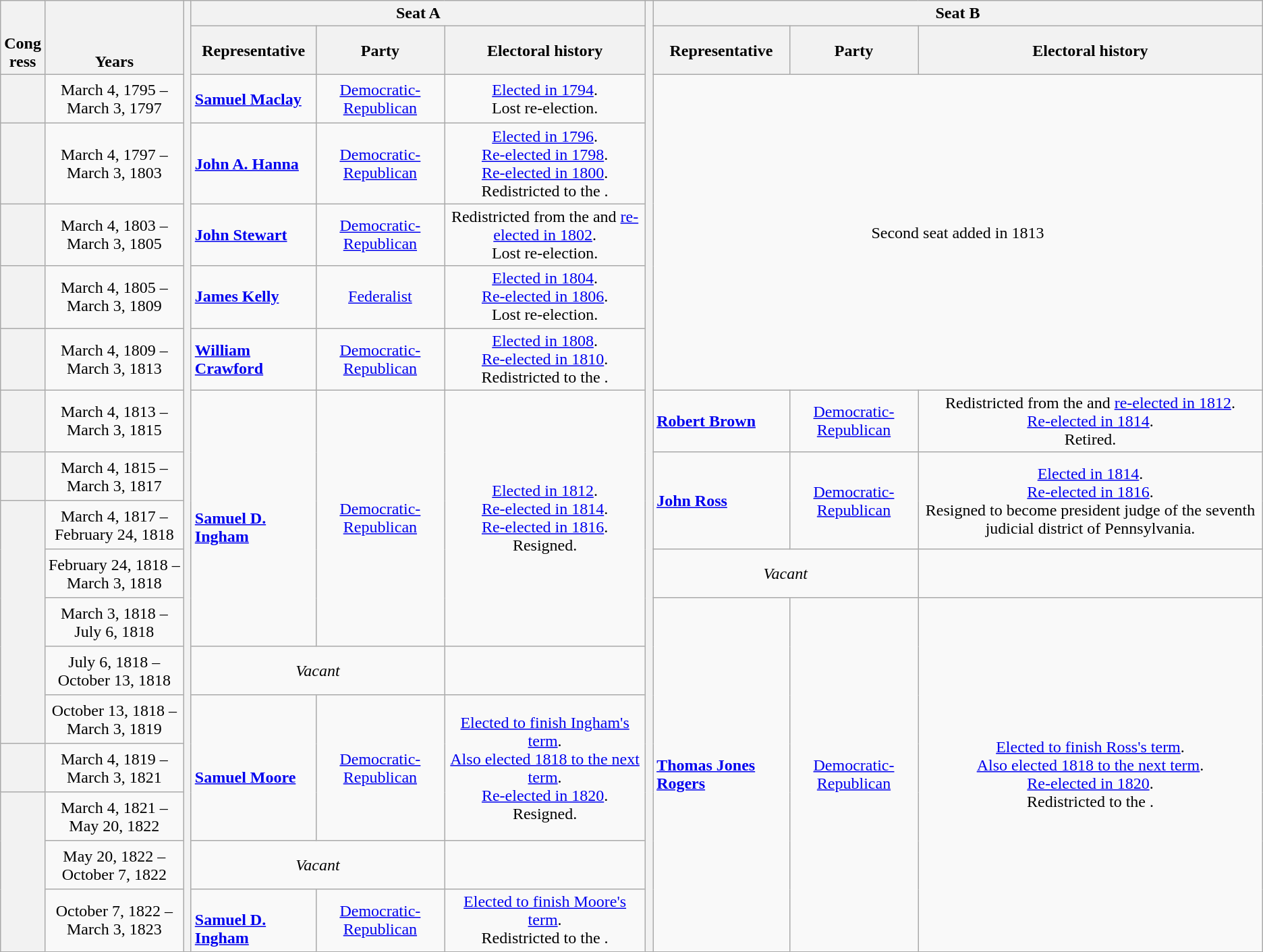<table class=wikitable style="text-align:center">
<tr valign=bottom>
<th rowspan=2>Cong<br>ress</th>
<th rowspan=2>Years</th>
<th rowspan=99></th>
<th colspan=3>Seat A</th>
<th rowspan=99></th>
<th colspan=3>Seat B</th>
</tr>
<tr style="height:3em">
<th>Representative</th>
<th>Party</th>
<th>Electoral history</th>
<th>Representative</th>
<th>Party</th>
<th>Electoral history</th>
</tr>
<tr style="height:3em">
<th></th>
<td nowrap>March 4, 1795 –<br>March 3, 1797</td>
<td align=left><strong><a href='#'>Samuel Maclay</a></strong><br></td>
<td><a href='#'>Democratic-Republican</a></td>
<td><a href='#'>Elected in 1794</a>.<br>Lost re-election.</td>
<td colspan=3 rowspan=5>Second seat added in 1813</td>
</tr>
<tr style="height:3em">
<th></th>
<td nowrap>March 4, 1797 –<br>March 3, 1803</td>
<td align=left><strong><a href='#'>John A. Hanna</a></strong><br></td>
<td><a href='#'>Democratic-Republican</a></td>
<td><a href='#'>Elected in 1796</a>.<br><a href='#'>Re-elected in 1798</a>.<br><a href='#'>Re-elected in 1800</a>.<br>Redistricted to the .</td>
</tr>
<tr style="height:3em">
<th></th>
<td nowrap>March 4, 1803 –<br>March 3, 1805</td>
<td align=left><strong><a href='#'>John Stewart</a></strong><br></td>
<td><a href='#'>Democratic-Republican</a></td>
<td>Redistricted from the  and <a href='#'>re-elected in 1802</a>.<br>Lost re-election.</td>
</tr>
<tr style="height:3em">
<th></th>
<td nowrap>March 4, 1805 –<br>March 3, 1809</td>
<td align=left><strong><a href='#'>James Kelly</a></strong><br></td>
<td><a href='#'>Federalist</a></td>
<td><a href='#'>Elected in 1804</a>.<br><a href='#'>Re-elected in 1806</a>.<br>Lost re-election.</td>
</tr>
<tr style="height:3em">
<th></th>
<td nowrap>March 4, 1809 –<br>March 3, 1813</td>
<td align=left><strong><a href='#'>William Crawford</a></strong><br></td>
<td><a href='#'>Democratic-Republican</a></td>
<td><a href='#'>Elected in 1808</a>.<br><a href='#'>Re-elected in 1810</a>.<br>Redistricted to the .</td>
</tr>
<tr style="height:3em">
<th></th>
<td nowrap>March 4, 1813 –<br>March 3, 1815</td>
<td rowspan=5 align=left><br><strong><a href='#'>Samuel D. Ingham</a></strong><br></td>
<td rowspan=5 ><a href='#'>Democratic-Republican</a></td>
<td rowspan=5><a href='#'>Elected in 1812</a>.<br><a href='#'>Re-elected in 1814</a>.<br><a href='#'>Re-elected in 1816</a>.<br>Resigned.</td>
<td align=left><strong><a href='#'>Robert Brown</a></strong><br></td>
<td><a href='#'>Democratic-Republican</a></td>
<td>Redistricted from the  and <a href='#'>re-elected in 1812</a>.<br><a href='#'>Re-elected in 1814</a>.<br>Retired.</td>
</tr>
<tr style="height:3em">
<th></th>
<td nowrap>March 4, 1815 –<br>March 3, 1817</td>
<td rowspan=2 align=left><strong><a href='#'>John Ross</a></strong><br></td>
<td rowspan=2 ><a href='#'>Democratic-Republican</a></td>
<td rowspan=2><a href='#'>Elected in 1814</a>.<br><a href='#'>Re-elected in 1816</a>.<br>Resigned to become president judge of the seventh judicial district of Pennsylvania.</td>
</tr>
<tr style="height:3em">
<th rowspan=5></th>
<td nowrap>March 4, 1817 –<br>February 24, 1818</td>
</tr>
<tr style="height:3em">
<td nowrap>February 24, 1818 –<br>March 3, 1818</td>
<td colspan=2><em>Vacant</em></td>
<td></td>
</tr>
<tr style="height:3em">
<td nowrap>March 3, 1818 –<br>July 6, 1818</td>
<td rowspan=7 align=left><strong><a href='#'>Thomas Jones Rogers</a></strong><br></td>
<td rowspan=7 ><a href='#'>Democratic-Republican</a></td>
<td rowspan=7><a href='#'>Elected to finish Ross's term</a>.<br><a href='#'>Also elected 1818 to the next term</a>.<br><a href='#'>Re-elected in 1820</a>.<br>Redistricted to the .</td>
</tr>
<tr style="height:3em">
<td nowrap>July 6, 1818 –<br>October 13, 1818</td>
<td colspan=2><em>Vacant</em></td>
</tr>
<tr style="height:3em">
<td nowrap>October 13, 1818 –<br>March 3, 1819</td>
<td rowspan=3 align=left><br><strong><a href='#'>Samuel Moore</a></strong><br></td>
<td rowspan=3 ><a href='#'>Democratic-Republican</a></td>
<td rowspan=3><a href='#'>Elected to finish Ingham's term</a>.<br><a href='#'>Also elected 1818 to the next term</a>.<br><a href='#'>Re-elected in 1820</a>.<br>Resigned.</td>
</tr>
<tr style="height:3em">
<th></th>
<td nowrap>March 4, 1819 –<br>March 3, 1821</td>
</tr>
<tr style="height:3em">
<th rowspan=3></th>
<td nowrap>March 4, 1821 –<br>May 20, 1822</td>
</tr>
<tr style="height:3em">
<td nowrap>May 20, 1822 –<br>October 7, 1822</td>
<td colspan=2><em>Vacant</em></td>
</tr>
<tr style="height:3em">
<td nowrap>October 7, 1822 –<br>March 3, 1823</td>
<td align=left><br><strong><a href='#'>Samuel D. Ingham</a></strong><br></td>
<td><a href='#'>Democratic-Republican</a></td>
<td><a href='#'>Elected to finish Moore's term</a>.<br>Redistricted to the .</td>
</tr>
</table>
